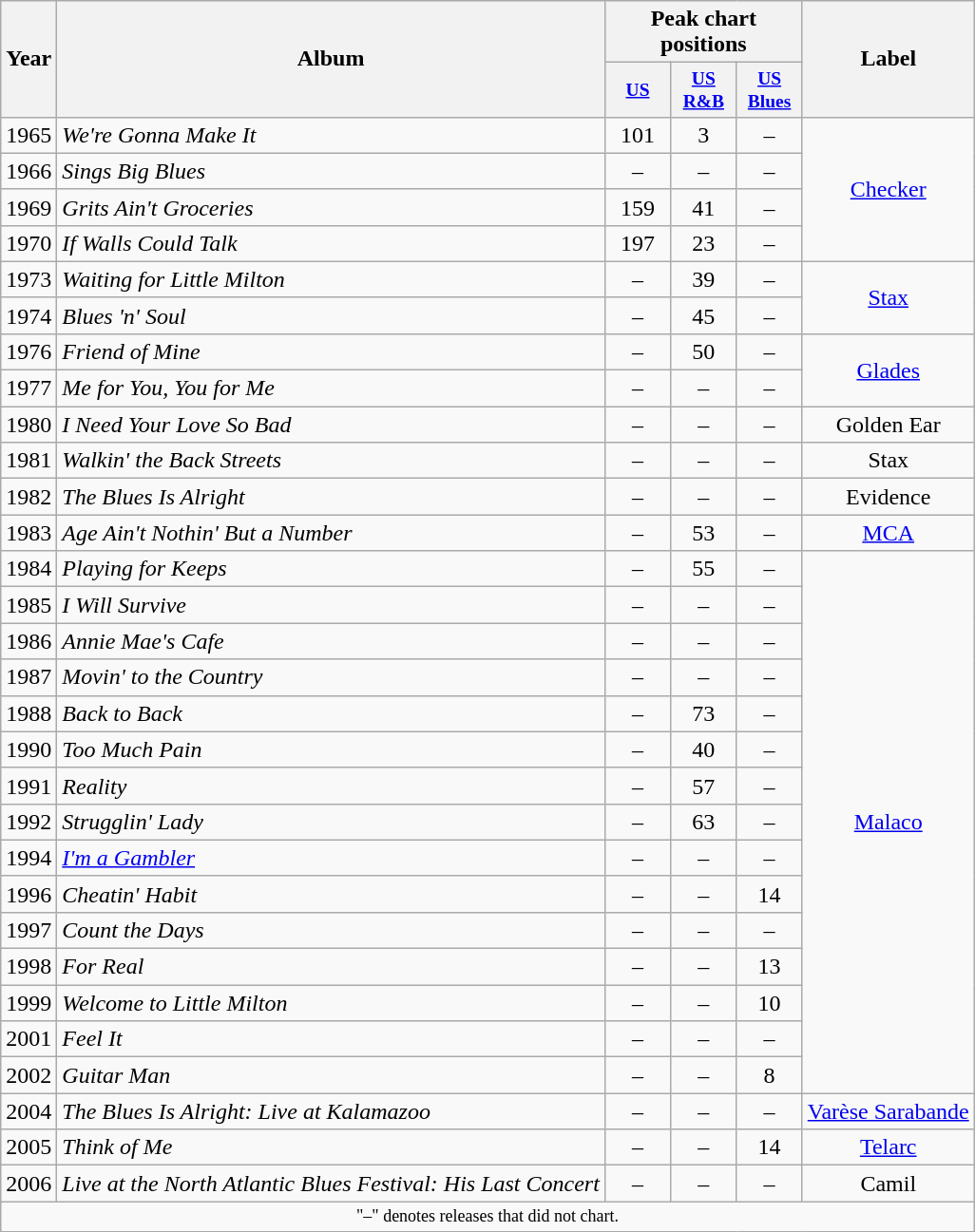<table class="wikitable" style="text-align:center;">
<tr>
<th rowspan="2">Year</th>
<th rowspan="2">Album</th>
<th colspan="3">Peak chart positions</th>
<th rowspan="2">Label</th>
</tr>
<tr style="font-size:small;">
<th width="40"><a href='#'>US</a><br></th>
<th width="40"><a href='#'>US R&B</a><br></th>
<th width="40"><a href='#'>US Blues</a><br></th>
</tr>
<tr>
<td>1965</td>
<td style="text-align:left;"><em>We're Gonna Make It</em></td>
<td align=center>101</td>
<td align=center>3</td>
<td align=center>–</td>
<td rowspan="4"><a href='#'>Checker</a></td>
</tr>
<tr>
<td>1966</td>
<td style="text-align:left;"><em>Sings Big Blues</em></td>
<td align=center>–</td>
<td align=center>–</td>
<td align=center>–</td>
</tr>
<tr>
<td>1969</td>
<td style="text-align:left;"><em>Grits Ain't Groceries</em></td>
<td align=center>159</td>
<td align=center>41</td>
<td align=center>–</td>
</tr>
<tr>
<td>1970</td>
<td style="text-align:left;"><em>If Walls Could Talk</em></td>
<td align=center>197</td>
<td align=center>23</td>
<td align=center>–</td>
</tr>
<tr>
<td>1973</td>
<td style="text-align:left;"><em>Waiting for Little Milton</em></td>
<td align=center>–</td>
<td align=center>39</td>
<td align=center>–</td>
<td rowspan="2"><a href='#'>Stax</a></td>
</tr>
<tr>
<td>1974</td>
<td style="text-align:left;"><em>Blues 'n' Soul</em></td>
<td align=center>–</td>
<td align=center>45</td>
<td align=center>–</td>
</tr>
<tr>
<td>1976</td>
<td style="text-align:left;"><em>Friend of Mine</em></td>
<td align=center>–</td>
<td align=center>50</td>
<td align=center>–</td>
<td rowspan="2"><a href='#'>Glades</a></td>
</tr>
<tr>
<td>1977</td>
<td style="text-align:left;"><em>Me for You, You for Me</em></td>
<td align=center>–</td>
<td align=center>–</td>
<td align=center>–</td>
</tr>
<tr>
<td>1980</td>
<td style="text-align:left;"><em>I Need Your Love So Bad</em></td>
<td align=center>–</td>
<td align=center>–</td>
<td align=center>–</td>
<td>Golden Ear</td>
</tr>
<tr>
<td>1981</td>
<td style="text-align:left;"><em>Walkin' the Back Streets</em></td>
<td align=center>–</td>
<td align=center>–</td>
<td align=center>–</td>
<td>Stax</td>
</tr>
<tr>
<td>1982</td>
<td style="text-align:left;"><em>The Blues Is Alright</em></td>
<td align=center>–</td>
<td align=center>–</td>
<td align=center>–</td>
<td>Evidence</td>
</tr>
<tr>
<td>1983</td>
<td style="text-align:left;"><em>Age Ain't Nothin' But a Number</em></td>
<td align=center>–</td>
<td align=center>53</td>
<td align=center>–</td>
<td><a href='#'>MCA</a></td>
</tr>
<tr>
<td>1984</td>
<td style="text-align:left;"><em>Playing for Keeps</em></td>
<td align=center>–</td>
<td align=center>55</td>
<td align=center>–</td>
<td rowspan="15"><a href='#'>Malaco</a></td>
</tr>
<tr>
<td>1985</td>
<td style="text-align:left;"><em>I Will Survive</em></td>
<td align=center>–</td>
<td align=center>–</td>
<td align=center>–</td>
</tr>
<tr>
<td>1986</td>
<td style="text-align:left;"><em>Annie Mae's Cafe</em></td>
<td align=center>–</td>
<td align=center>–</td>
<td align=center>–</td>
</tr>
<tr>
<td>1987</td>
<td style="text-align:left;"><em>Movin' to the Country</em></td>
<td align=center>–</td>
<td align=center>–</td>
<td align=center>–</td>
</tr>
<tr>
<td>1988</td>
<td style="text-align:left;"><em>Back to Back</em></td>
<td align=center>–</td>
<td align=center>73</td>
<td align=center>–</td>
</tr>
<tr>
<td>1990</td>
<td style="text-align:left;"><em>Too Much Pain</em></td>
<td align=center>–</td>
<td align=center>40</td>
<td align=center>–</td>
</tr>
<tr>
<td>1991</td>
<td style="text-align:left;"><em>Reality</em></td>
<td align=center>–</td>
<td align=center>57</td>
<td align=center>–</td>
</tr>
<tr>
<td>1992</td>
<td style="text-align:left;"><em>Strugglin' Lady</em></td>
<td align=center>–</td>
<td align=center>63</td>
<td align=center>–</td>
</tr>
<tr>
<td>1994</td>
<td style="text-align:left;"><em><a href='#'>I'm a Gambler</a></em></td>
<td align=center>–</td>
<td align=center>–</td>
<td align=center>–</td>
</tr>
<tr>
<td>1996</td>
<td style="text-align:left;"><em>Cheatin' Habit</em></td>
<td align=center>–</td>
<td align=center>–</td>
<td align=center>14</td>
</tr>
<tr>
<td>1997</td>
<td style="text-align:left;"><em>Count the Days</em></td>
<td align=center>–</td>
<td align=center>–</td>
<td align=center>–</td>
</tr>
<tr>
<td>1998</td>
<td style="text-align:left;"><em>For Real</em></td>
<td align=center>–</td>
<td align=center>–</td>
<td align=center>13</td>
</tr>
<tr>
<td>1999</td>
<td style="text-align:left;"><em>Welcome to Little Milton</em></td>
<td align=center>–</td>
<td align=center>–</td>
<td align=center>10</td>
</tr>
<tr>
<td>2001</td>
<td style="text-align:left;"><em>Feel It</em></td>
<td align=center>–</td>
<td align=center>–</td>
<td align=center>–</td>
</tr>
<tr>
<td>2002</td>
<td style="text-align:left;"><em>Guitar Man</em></td>
<td align=center>–</td>
<td align=center>–</td>
<td align=center>8</td>
</tr>
<tr>
<td>2004</td>
<td style="text-align:left;"><em>The Blues Is Alright: Live at Kalamazoo</em></td>
<td align=center>–</td>
<td align=center>–</td>
<td align=center>–</td>
<td><a href='#'>Varèse Sarabande</a></td>
</tr>
<tr>
<td>2005</td>
<td style="text-align:left;"><em>Think of Me</em></td>
<td align=center>–</td>
<td align=center>–</td>
<td align=center>14</td>
<td><a href='#'>Telarc</a></td>
</tr>
<tr>
<td>2006</td>
<td style="text-align:left;"><em>Live at the North Atlantic Blues Festival: His Last Concert</em></td>
<td align=center>–</td>
<td align=center>–</td>
<td align=center>–</td>
<td>Camil</td>
</tr>
<tr>
<td colspan="6" style="text-align:center; font-size:9pt;">"–" denotes releases that did not chart.</td>
</tr>
</table>
